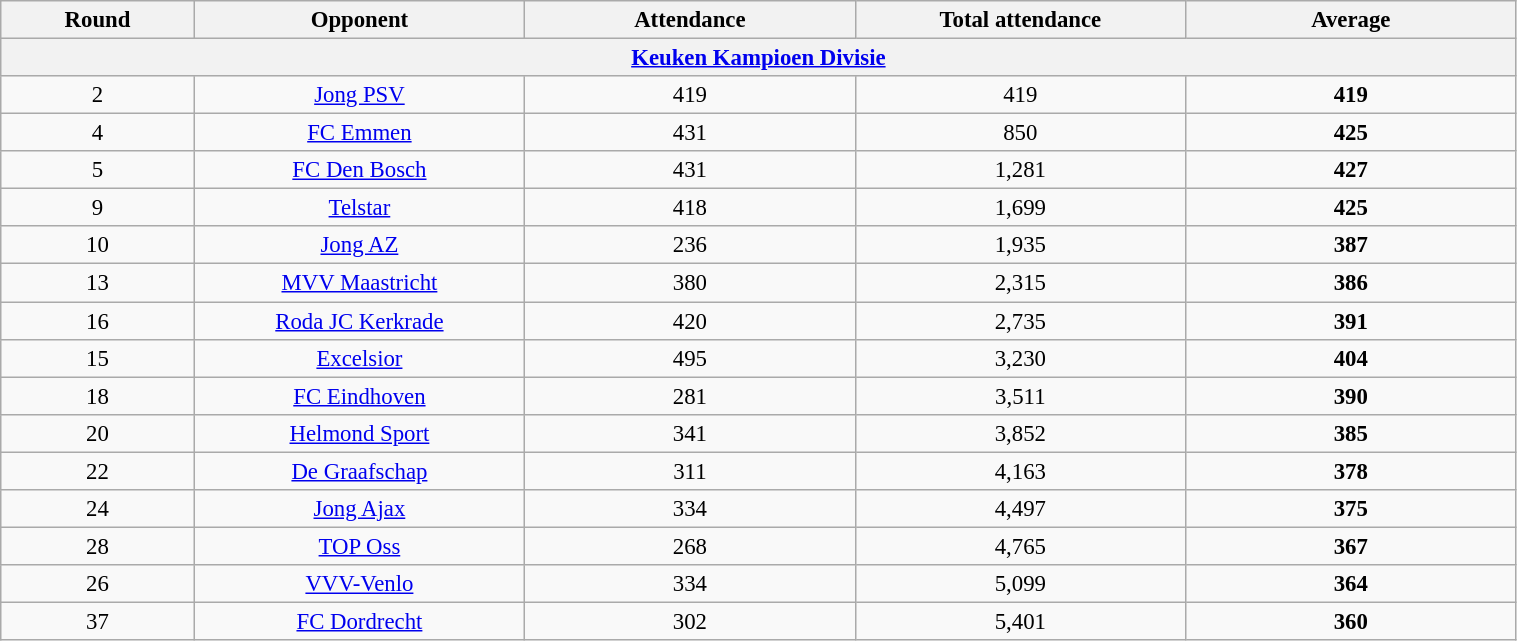<table class="wikitable" style="text-align: center; font-size: 95%; width: 80%;">
<tr>
<th style="width: 10px;">Round</th>
<th style="width: 80px;">Opponent</th>
<th style="width: 80px;">Attendance</th>
<th style="width: 80px;">Total attendance</th>
<th style="width: 80px;">Average</th>
</tr>
<tr>
<th colspan="5" align="center"><strong><a href='#'>Keuken Kampioen Divisie</a></strong></th>
</tr>
<tr>
<td align="center">2</td>
<td align="center"><a href='#'>Jong PSV</a></td>
<td align="center">419</td>
<td align="center">419</td>
<td align="center"><strong>419</strong></td>
</tr>
<tr>
<td align="center">4</td>
<td align="center"><a href='#'>FC Emmen</a></td>
<td align="center">431</td>
<td align="center">850</td>
<td align="center"><strong>425</strong></td>
</tr>
<tr>
<td align="center">5</td>
<td align="center"><a href='#'>FC Den Bosch</a></td>
<td align="center">431</td>
<td align="center">1,281</td>
<td align="center"><strong>427</strong></td>
</tr>
<tr>
<td align="center">9</td>
<td align="center"><a href='#'>Telstar</a></td>
<td align="center">418</td>
<td align="center">1,699</td>
<td align="center"><strong>425</strong></td>
</tr>
<tr>
<td align="center">10</td>
<td align="center"><a href='#'>Jong AZ</a></td>
<td align="center">236</td>
<td align="center">1,935</td>
<td align="center"><strong>387</strong></td>
</tr>
<tr>
<td align="center">13</td>
<td align="center"><a href='#'>MVV Maastricht</a></td>
<td align="center">380</td>
<td align="center">2,315</td>
<td align="center"><strong>386</strong></td>
</tr>
<tr>
<td align="center">16</td>
<td align="center"><a href='#'>Roda JC Kerkrade</a></td>
<td align="center">420</td>
<td align="center">2,735</td>
<td align="center"><strong>391</strong></td>
</tr>
<tr>
<td align="center">15</td>
<td align="center"><a href='#'>Excelsior</a></td>
<td align="center">495</td>
<td align="center">3,230</td>
<td align="center"><strong>404</strong></td>
</tr>
<tr>
<td align="center">18</td>
<td align="center"><a href='#'>FC Eindhoven</a></td>
<td align="center">281</td>
<td align="center">3,511</td>
<td align="center"><strong>390</strong></td>
</tr>
<tr>
<td align="center">20</td>
<td align="center"><a href='#'>Helmond Sport</a></td>
<td align="center">341</td>
<td align="center">3,852</td>
<td align="center"><strong>385</strong></td>
</tr>
<tr>
<td align="center">22</td>
<td align="center"><a href='#'>De Graafschap</a></td>
<td align="center">311</td>
<td align="center">4,163</td>
<td align="center"><strong>378</strong></td>
</tr>
<tr>
<td align="center">24</td>
<td align="center"><a href='#'>Jong Ajax</a></td>
<td align="center">334</td>
<td align="center">4,497</td>
<td align="center"><strong>375</strong></td>
</tr>
<tr>
<td align="center">28</td>
<td align="center"><a href='#'>TOP Oss</a></td>
<td align="center">268</td>
<td align="center">4,765</td>
<td align="center"><strong>367</strong></td>
</tr>
<tr>
<td align="center">26</td>
<td align="center"><a href='#'>VVV-Venlo</a></td>
<td align="center">334</td>
<td align="center">5,099</td>
<td align="center"><strong>364</strong></td>
</tr>
<tr>
<td align="center">37</td>
<td align="center"><a href='#'>FC Dordrecht</a></td>
<td align="center">302</td>
<td align="center">5,401</td>
<td align="center"><strong>360</strong></td>
</tr>
</table>
